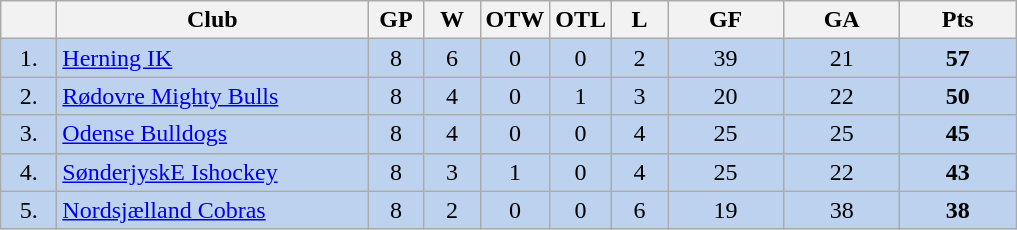<table class="wikitable">
<tr>
<th width="30"></th>
<th width="200">Club</th>
<th width="30">GP</th>
<th width="30">W</th>
<th width="30">OTW</th>
<th width="30">OTL</th>
<th width="30">L</th>
<th width="70">GF</th>
<th width="70">GA</th>
<th width="70">Pts</th>
</tr>
<tr bgcolor="#BCD2EE" align="center">
<td>1.</td>
<td align="left"><a href='#'>Herning IK</a></td>
<td>8</td>
<td>6</td>
<td>0</td>
<td>0</td>
<td>2</td>
<td>39</td>
<td>21</td>
<td><strong>57</strong></td>
</tr>
<tr bgcolor="#BCD2EE" align="center">
<td>2.</td>
<td align="left"><a href='#'>Rødovre Mighty Bulls</a></td>
<td>8</td>
<td>4</td>
<td>0</td>
<td>1</td>
<td>3</td>
<td>20</td>
<td>22</td>
<td><strong>50</strong></td>
</tr>
<tr bgcolor="#BCD2EE" align="center">
<td>3.</td>
<td align="left"><a href='#'>Odense Bulldogs</a></td>
<td>8</td>
<td>4</td>
<td>0</td>
<td>0</td>
<td>4</td>
<td>25</td>
<td>25</td>
<td><strong>45</strong></td>
</tr>
<tr bgcolor="#BCD2EE" align="center">
<td>4.</td>
<td align="left"><a href='#'>SønderjyskE Ishockey</a></td>
<td>8</td>
<td>3</td>
<td>1</td>
<td>0</td>
<td>4</td>
<td>25</td>
<td>22</td>
<td><strong>43</strong></td>
</tr>
<tr bgcolor="#BCD2EE" align="center">
<td>5.</td>
<td align="left"><a href='#'>Nordsjælland Cobras</a></td>
<td>8</td>
<td>2</td>
<td>0</td>
<td>0</td>
<td>6</td>
<td>19</td>
<td>38</td>
<td><strong>38</strong></td>
</tr>
</table>
